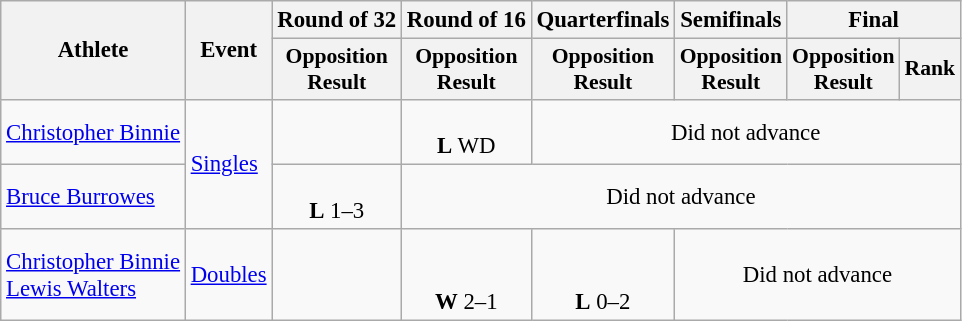<table class="wikitable" style="font-size:95%">
<tr>
<th rowspan=2>Athlete</th>
<th rowspan=2>Event</th>
<th>Round of 32</th>
<th>Round of 16</th>
<th>Quarterfinals</th>
<th>Semifinals</th>
<th colspan=2>Final</th>
</tr>
<tr style="font-size:95%">
<th>Opposition<br>Result</th>
<th>Opposition<br>Result</th>
<th>Opposition<br>Result</th>
<th>Opposition<br>Result</th>
<th>Opposition<br>Result</th>
<th>Rank</th>
</tr>
<tr align=center>
<td align=left><a href='#'>Christopher Binnie</a></td>
<td align=left rowspan=2><a href='#'>Singles</a></td>
<td></td>
<td><br><strong>L</strong> WD</td>
<td colspan=4>Did not advance</td>
</tr>
<tr align=center>
<td align=left><a href='#'>Bruce Burrowes</a></td>
<td><br><strong>L</strong> 1–3</td>
<td colspan=5>Did not advance</td>
</tr>
<tr align=center>
<td align=left><a href='#'>Christopher Binnie</a><br><a href='#'>Lewis Walters</a></td>
<td align=left><a href='#'>Doubles</a></td>
<td></td>
<td><br><br><strong>W</strong> 2–1</td>
<td><br><br><strong>L</strong> 0–2</td>
<td colspan=3>Did not advance</td>
</tr>
</table>
